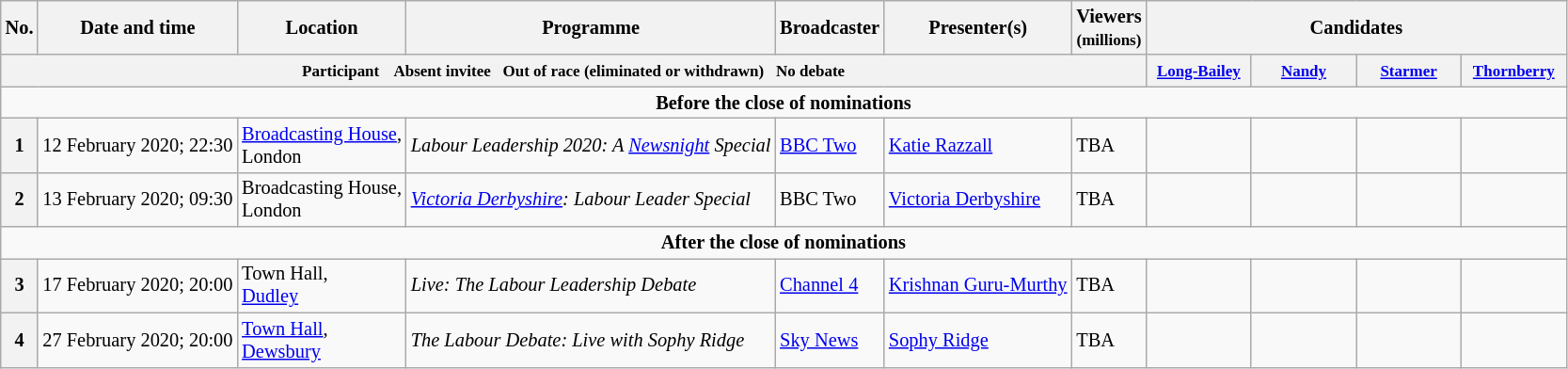<table class="wikitable" style="font-size:85%">
<tr>
<th style="white-space:nowrap;">No.</th>
<th>Date and time</th>
<th>Location</th>
<th>Programme</th>
<th>Broadcaster</th>
<th>Presenter(s)</th>
<th>Viewers <br><small>(millions)</small></th>
<th colspan="6" scope="col">Candidates</th>
</tr>
<tr>
<th colspan="7"><small> Participant     Absent invitee       Out of race (eliminated or withdrawn)     No debate</small></th>
<th scope="col" style="width:5em;"><small><a href='#'>Long-Bailey</a></small></th>
<th scope="col" style="width:5em;"><small><a href='#'>Nandy</a></small></th>
<th scope="col" style="width:5em;"><small><a href='#'>Starmer</a></small></th>
<th scope="col" style="width:5em;"><small><a href='#'>Thornberry</a></small></th>
</tr>
<tr>
<td colspan="22" style="background:#F9F9F9; color:black; vertical-align: top; text-align: center;" class="table-no"><strong>Before the close of nominations</strong></td>
</tr>
<tr>
<th>1</th>
<td style="white-space:nowrap;">12 February 2020; 22:30</td>
<td style="white-space:nowrap;"><a href='#'>Broadcasting House</a>,<br>London</td>
<td style="white-space:nowrap;"><em>Labour Leadership 2020: A <a href='#'>Newsnight</a> Special</em></td>
<td style="white-space:nowrap;"><a href='#'>BBC Two</a></td>
<td style="white-space:nowrap;"><a href='#'>Katie Razzall</a></td>
<td>TBA</td>
<td></td>
<td></td>
<td></td>
<td></td>
</tr>
<tr>
<th>2</th>
<td style="white-space:nowrap;">13 February 2020; 09:30</td>
<td style="white-space:nowrap;">Broadcasting House,<br>London</td>
<td style="white-space:nowrap;"><em><a href='#'>Victoria Derbyshire</a>: Labour Leader Special</em></td>
<td style="white-space:nowrap;">BBC Two</td>
<td style="white-space:nowrap;"><a href='#'>Victoria Derbyshire</a></td>
<td>TBA</td>
<td></td>
<td></td>
<td></td>
<td></td>
</tr>
<tr>
<td colspan="22" style="background:#F9F9F9; color:black; vertical-align: top; text-align: center;" class="table-no"><strong>After the close of nominations</strong></td>
</tr>
<tr>
<th>3</th>
<td style="white-space:nowrap;">17 February 2020; 20:00</td>
<td style="white-space:nowrap;">Town Hall,<br><a href='#'>Dudley</a></td>
<td style="white-space:nowrap;"><em>Live: The Labour Leadership Debate</em></td>
<td style="white-space:nowrap;"><a href='#'>Channel 4</a></td>
<td style="white-space:nowrap;"><a href='#'>Krishnan Guru-Murthy</a></td>
<td>TBA</td>
<td></td>
<td></td>
<td></td>
<td></td>
</tr>
<tr>
<th>4</th>
<td style="white-space:nowrap;">27 February 2020; 20:00</td>
<td style="white-space:nowrap;"><a href='#'>Town Hall</a>,<br><a href='#'>Dewsbury</a></td>
<td style="white-space:nowrap;"><em>The Labour Debate: Live with Sophy Ridge</em></td>
<td style="white-space:nowrap;"><a href='#'>Sky News</a></td>
<td style="white-space:nowrap;"><a href='#'>Sophy Ridge</a></td>
<td>TBA</td>
<td></td>
<td></td>
<td></td>
<td></td>
</tr>
</table>
